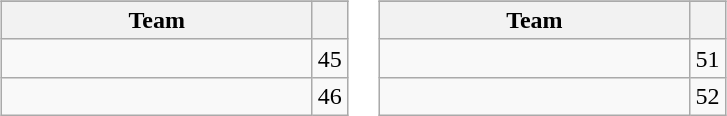<table>
<tr valign=top>
<td><br><table class="wikitable">
<tr>
</tr>
<tr>
<th width=200>Team</th>
<th></th>
</tr>
<tr>
<td></td>
<td align=center>45</td>
</tr>
<tr>
<td></td>
<td align=center>46</td>
</tr>
</table>
</td>
<td><br><table class="wikitable">
<tr>
</tr>
<tr>
<th width=200>Team</th>
<th></th>
</tr>
<tr>
<td></td>
<td align=center>51</td>
</tr>
<tr>
<td></td>
<td align=center>52</td>
</tr>
</table>
</td>
</tr>
</table>
